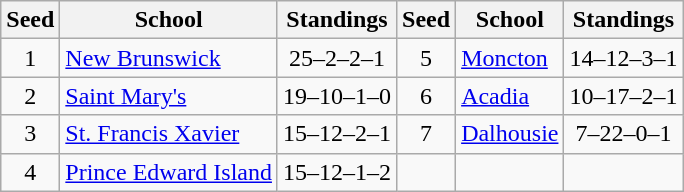<table class="wikitable">
<tr>
<th>Seed</th>
<th>School</th>
<th>Standings</th>
<th>Seed</th>
<th>School</th>
<th>Standings</th>
</tr>
<tr>
<td align=center>1</td>
<td><a href='#'>New Brunswick</a></td>
<td align=center>25–2–2–1</td>
<td align=center>5</td>
<td><a href='#'>Moncton</a></td>
<td align=center>14–12–3–1</td>
</tr>
<tr>
<td align=center>2</td>
<td><a href='#'>Saint Mary's</a></td>
<td align=center>19–10–1–0</td>
<td align=center>6</td>
<td><a href='#'>Acadia</a></td>
<td align=center>10–17–2–1</td>
</tr>
<tr>
<td align=center>3</td>
<td><a href='#'>St. Francis Xavier</a></td>
<td align=center>15–12–2–1</td>
<td align=center>7</td>
<td><a href='#'>Dalhousie</a></td>
<td align=center>7–22–0–1</td>
</tr>
<tr>
<td align=center>4</td>
<td><a href='#'>Prince Edward Island</a></td>
<td align=center>15–12–1–2</td>
<td></td>
<td></td>
<td></td>
</tr>
</table>
